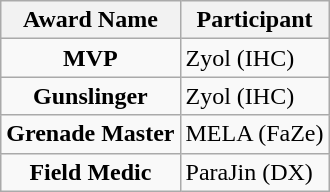<table class="wikitable" style="text-align:center; margin-top:0px;">
<tr>
<th>Award Name</th>
<th>Participant</th>
</tr>
<tr>
<td><strong>MVP</strong></td>
<td style="text-align:left"> Zyol (IHC)</td>
</tr>
<tr>
<td><strong>Gunslinger</strong></td>
<td style="text-align:left"> Zyol (IHC)</td>
</tr>
<tr>
<td><strong>Grenade Master</strong></td>
<td style="text-align:left"> MELA (FaZe)</td>
</tr>
<tr>
<td><strong>Field Medic</strong></td>
<td style="text-align:left"> ParaJin (DX)</td>
</tr>
</table>
